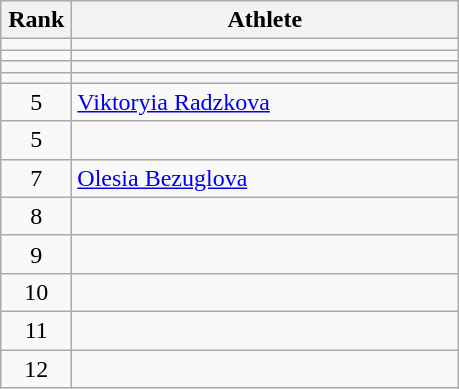<table class="wikitable" style="text-align: center;">
<tr>
<th width=40>Rank</th>
<th width=250>Athlete</th>
</tr>
<tr>
<td></td>
<td align="left"></td>
</tr>
<tr>
<td></td>
<td align="left"></td>
</tr>
<tr>
<td></td>
<td align="left"></td>
</tr>
<tr>
<td></td>
<td align="left"></td>
</tr>
<tr>
<td>5</td>
<td align="left"> <a href='#'>Viktoryia Radzkova</a> </td>
</tr>
<tr>
<td>5</td>
<td align="left"></td>
</tr>
<tr>
<td>7</td>
<td align="left"> <a href='#'>Olesia Bezuglova</a> </td>
</tr>
<tr>
<td>8</td>
<td align="left"></td>
</tr>
<tr>
<td>9</td>
<td align="left"></td>
</tr>
<tr>
<td>10</td>
<td align="left"></td>
</tr>
<tr>
<td>11</td>
<td align="left"></td>
</tr>
<tr>
<td>12</td>
<td align="left"></td>
</tr>
</table>
